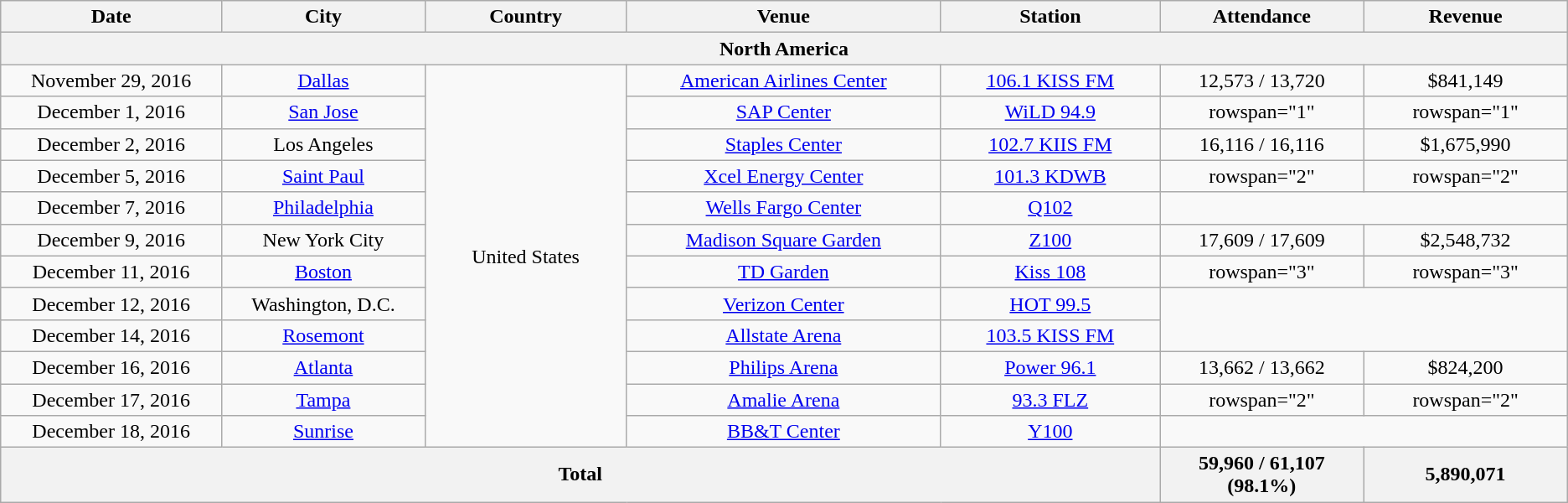<table class="wikitable" style="text-align:center;">
<tr>
<th scope="col" style="width:11em;">Date</th>
<th scope="col" style="width:10em;">City</th>
<th scope="col" style="width:10em;">Country</th>
<th scope="col" style="width:16em;">Venue</th>
<th scope="col" style="width:11em;">Station</th>
<th scope="col" style="width:10em;">Attendance</th>
<th scope="col" style="width:10em;">Revenue</th>
</tr>
<tr>
<th colspan="7">North America</th>
</tr>
<tr>
<td>November 29, 2016</td>
<td><a href='#'>Dallas</a></td>
<td rowspan="12">United States</td>
<td><a href='#'>American Airlines Center</a></td>
<td><a href='#'>106.1 KISS FM</a></td>
<td>12,573 / 13,720</td>
<td>$841,149</td>
</tr>
<tr>
<td>December 1, 2016</td>
<td><a href='#'>San Jose</a></td>
<td><a href='#'>SAP Center</a></td>
<td><a href='#'>WiLD 94.9</a></td>
<td>rowspan="1" </td>
<td>rowspan="1" </td>
</tr>
<tr>
<td>December 2, 2016</td>
<td>Los Angeles</td>
<td><a href='#'>Staples Center</a></td>
<td><a href='#'>102.7 KIIS FM</a></td>
<td>16,116 / 16,116</td>
<td>$1,675,990</td>
</tr>
<tr>
<td>December 5, 2016</td>
<td><a href='#'>Saint Paul</a></td>
<td><a href='#'>Xcel Energy Center</a></td>
<td><a href='#'>101.3 KDWB</a></td>
<td>rowspan="2" </td>
<td>rowspan="2" </td>
</tr>
<tr>
<td>December 7, 2016</td>
<td><a href='#'>Philadelphia</a></td>
<td><a href='#'>Wells Fargo Center</a></td>
<td><a href='#'>Q102</a></td>
</tr>
<tr>
<td>December 9, 2016</td>
<td>New York City</td>
<td><a href='#'>Madison Square Garden</a></td>
<td><a href='#'>Z100</a></td>
<td>17,609 / 17,609</td>
<td>$2,548,732</td>
</tr>
<tr>
<td>December 11, 2016</td>
<td><a href='#'>Boston</a></td>
<td><a href='#'>TD Garden</a></td>
<td><a href='#'>Kiss 108</a></td>
<td>rowspan="3" </td>
<td>rowspan="3" </td>
</tr>
<tr>
<td>December 12, 2016</td>
<td>Washington, D.C.</td>
<td><a href='#'>Verizon Center</a></td>
<td><a href='#'>HOT 99.5</a></td>
</tr>
<tr>
<td>December 14, 2016</td>
<td><a href='#'>Rosemont</a></td>
<td><a href='#'>Allstate Arena</a></td>
<td><a href='#'>103.5 KISS FM</a></td>
</tr>
<tr>
<td>December 16, 2016</td>
<td><a href='#'>Atlanta</a></td>
<td><a href='#'>Philips Arena</a></td>
<td><a href='#'>Power 96.1</a></td>
<td>13,662 / 13,662</td>
<td>$824,200</td>
</tr>
<tr>
<td>December 17, 2016</td>
<td><a href='#'>Tampa</a></td>
<td><a href='#'>Amalie Arena</a></td>
<td><a href='#'>93.3 FLZ</a></td>
<td>rowspan="2" </td>
<td>rowspan="2" </td>
</tr>
<tr>
<td>December 18, 2016</td>
<td><a href='#'>Sunrise</a></td>
<td><a href='#'>BB&T Center</a></td>
<td><a href='#'>Y100</a></td>
</tr>
<tr>
<th colspan="5">Total</th>
<th>59,960 / 61,107 (98.1%)</th>
<th>5,890,071</th>
</tr>
</table>
